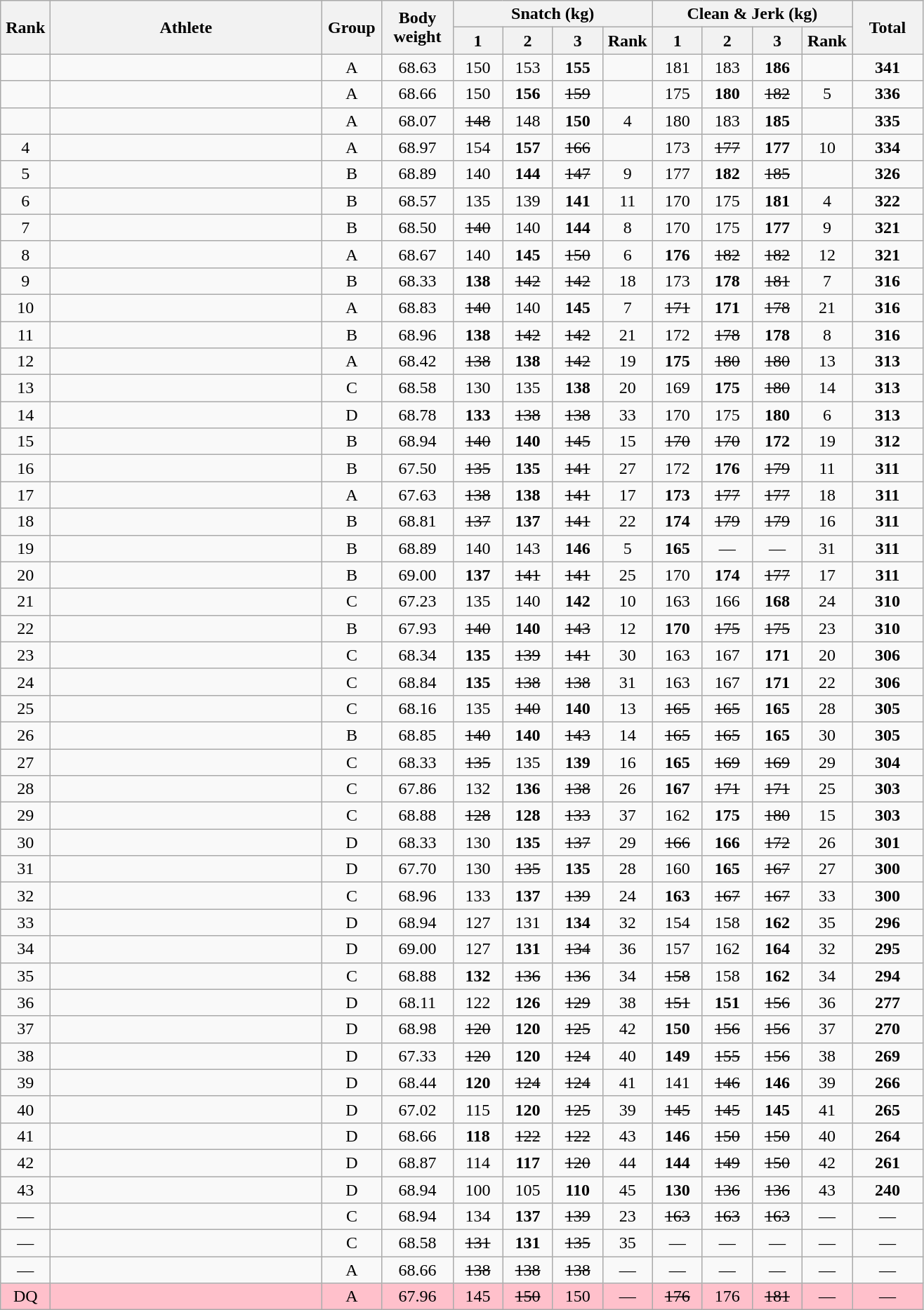<table class = "wikitable" style="text-align:center;">
<tr>
<th rowspan=2 width=40>Rank</th>
<th rowspan=2 width=250>Athlete</th>
<th rowspan=2 width=50>Group</th>
<th rowspan=2 width=60>Body weight</th>
<th colspan=4>Snatch (kg)</th>
<th colspan=4>Clean & Jerk (kg)</th>
<th rowspan=2 width=60>Total</th>
</tr>
<tr>
<th width=40>1</th>
<th width=40>2</th>
<th width=40>3</th>
<th width=40>Rank</th>
<th width=40>1</th>
<th width=40>2</th>
<th width=40>3</th>
<th width=40>Rank</th>
</tr>
<tr>
<td></td>
<td align=left></td>
<td>A</td>
<td>68.63</td>
<td>150</td>
<td>153</td>
<td><strong>155</strong></td>
<td></td>
<td>181</td>
<td>183</td>
<td><strong>186</strong></td>
<td></td>
<td><strong>341</strong></td>
</tr>
<tr>
<td></td>
<td align=left></td>
<td>A</td>
<td>68.66</td>
<td>150</td>
<td><strong>156</strong></td>
<td><s>159</s></td>
<td></td>
<td>175</td>
<td><strong>180</strong></td>
<td><s>182</s></td>
<td>5</td>
<td><strong>336</strong></td>
</tr>
<tr>
<td></td>
<td align=left></td>
<td>A</td>
<td>68.07</td>
<td><s>148</s></td>
<td>148</td>
<td><strong>150</strong></td>
<td>4</td>
<td>180</td>
<td>183</td>
<td><strong>185</strong></td>
<td></td>
<td><strong>335</strong></td>
</tr>
<tr>
<td>4</td>
<td align=left></td>
<td>A</td>
<td>68.97</td>
<td>154</td>
<td><strong>157</strong></td>
<td><s>166</s></td>
<td></td>
<td>173</td>
<td><s>177</s></td>
<td><strong>177</strong></td>
<td>10</td>
<td><strong>334</strong></td>
</tr>
<tr>
<td>5</td>
<td align=left></td>
<td>B</td>
<td>68.89</td>
<td>140</td>
<td><strong>144</strong></td>
<td><s>147</s></td>
<td>9</td>
<td>177</td>
<td><strong>182</strong></td>
<td><s>185</s></td>
<td></td>
<td><strong>326</strong></td>
</tr>
<tr>
<td>6</td>
<td align=left></td>
<td>B</td>
<td>68.57</td>
<td>135</td>
<td>139</td>
<td><strong>141</strong></td>
<td>11</td>
<td>170</td>
<td>175</td>
<td><strong>181</strong></td>
<td>4</td>
<td><strong>322</strong></td>
</tr>
<tr>
<td>7</td>
<td align=left></td>
<td>B</td>
<td>68.50</td>
<td><s>140</s></td>
<td>140</td>
<td><strong>144</strong></td>
<td>8</td>
<td>170</td>
<td>175</td>
<td><strong>177</strong></td>
<td>9</td>
<td><strong>321</strong></td>
</tr>
<tr>
<td>8</td>
<td align=left></td>
<td>A</td>
<td>68.67</td>
<td>140</td>
<td><strong>145</strong></td>
<td><s>150</s></td>
<td>6</td>
<td><strong>176</strong></td>
<td><s>182</s></td>
<td><s>182</s></td>
<td>12</td>
<td><strong>321</strong></td>
</tr>
<tr>
<td>9</td>
<td align=left></td>
<td>B</td>
<td>68.33</td>
<td><strong>138</strong></td>
<td><s>142</s></td>
<td><s>142</s></td>
<td>18</td>
<td>173</td>
<td><strong>178</strong></td>
<td><s>181</s></td>
<td>7</td>
<td><strong>316</strong></td>
</tr>
<tr>
<td>10</td>
<td align=left></td>
<td>A</td>
<td>68.83</td>
<td><s>140</s></td>
<td>140</td>
<td><strong>145</strong></td>
<td>7</td>
<td><s>171</s></td>
<td><strong>171</strong></td>
<td><s>178</s></td>
<td>21</td>
<td><strong>316</strong></td>
</tr>
<tr>
<td>11</td>
<td align=left></td>
<td>B</td>
<td>68.96</td>
<td><strong>138</strong></td>
<td><s>142</s></td>
<td><s>142</s></td>
<td>21</td>
<td>172</td>
<td><s>178</s></td>
<td><strong>178</strong></td>
<td>8</td>
<td><strong>316</strong></td>
</tr>
<tr>
<td>12</td>
<td align=left></td>
<td>A</td>
<td>68.42</td>
<td><s>138</s></td>
<td><strong>138</strong></td>
<td><s>142</s></td>
<td>19</td>
<td><strong>175</strong></td>
<td><s>180</s></td>
<td><s>180</s></td>
<td>13</td>
<td><strong>313</strong></td>
</tr>
<tr>
<td>13</td>
<td align=left></td>
<td>C</td>
<td>68.58</td>
<td>130</td>
<td>135</td>
<td><strong>138</strong></td>
<td>20</td>
<td>169</td>
<td><strong>175</strong></td>
<td><s>180</s></td>
<td>14</td>
<td><strong>313</strong></td>
</tr>
<tr>
<td>14</td>
<td align=left></td>
<td>D</td>
<td>68.78</td>
<td><strong>133</strong></td>
<td><s>138</s></td>
<td><s>138</s></td>
<td>33</td>
<td>170</td>
<td>175</td>
<td><strong>180</strong></td>
<td>6</td>
<td><strong>313</strong></td>
</tr>
<tr>
<td>15</td>
<td align=left></td>
<td>B</td>
<td>68.94</td>
<td><s>140</s></td>
<td><strong>140</strong></td>
<td><s>145</s></td>
<td>15</td>
<td><s>170</s></td>
<td><s>170</s></td>
<td><strong>172</strong></td>
<td>19</td>
<td><strong>312</strong></td>
</tr>
<tr>
<td>16</td>
<td align=left></td>
<td>B</td>
<td>67.50</td>
<td><s>135</s></td>
<td><strong>135</strong></td>
<td><s>141</s></td>
<td>27</td>
<td>172</td>
<td><strong>176</strong></td>
<td><s>179</s></td>
<td>11</td>
<td><strong>311</strong></td>
</tr>
<tr>
<td>17</td>
<td align=left></td>
<td>A</td>
<td>67.63</td>
<td><s>138</s></td>
<td><strong>138</strong></td>
<td><s>141</s></td>
<td>17</td>
<td><strong>173</strong></td>
<td><s>177</s></td>
<td><s>177</s></td>
<td>18</td>
<td><strong>311</strong></td>
</tr>
<tr>
<td>18</td>
<td align=left></td>
<td>B</td>
<td>68.81</td>
<td><s>137</s></td>
<td><strong>137</strong></td>
<td><s>141</s></td>
<td>22</td>
<td><strong>174</strong></td>
<td><s>179</s></td>
<td><s>179</s></td>
<td>16</td>
<td><strong>311</strong></td>
</tr>
<tr>
<td>19</td>
<td align=left></td>
<td>B</td>
<td>68.89</td>
<td>140</td>
<td>143</td>
<td><strong>146</strong></td>
<td>5</td>
<td><strong>165</strong></td>
<td>—</td>
<td>—</td>
<td>31</td>
<td><strong>311</strong></td>
</tr>
<tr>
<td>20</td>
<td align=left></td>
<td>B</td>
<td>69.00</td>
<td><strong>137</strong></td>
<td><s>141</s></td>
<td><s>141</s></td>
<td>25</td>
<td>170</td>
<td><strong>174</strong></td>
<td><s>177</s></td>
<td>17</td>
<td><strong>311</strong></td>
</tr>
<tr>
<td>21</td>
<td align=left></td>
<td>C</td>
<td>67.23</td>
<td>135</td>
<td>140</td>
<td><strong>142</strong></td>
<td>10</td>
<td>163</td>
<td>166</td>
<td><strong>168</strong></td>
<td>24</td>
<td><strong>310</strong></td>
</tr>
<tr>
<td>22</td>
<td align=left></td>
<td>B</td>
<td>67.93</td>
<td><s>140</s></td>
<td><strong>140</strong></td>
<td><s>143</s></td>
<td>12</td>
<td><strong>170</strong></td>
<td><s>175</s></td>
<td><s>175</s></td>
<td>23</td>
<td><strong>310</strong></td>
</tr>
<tr>
<td>23</td>
<td align=left></td>
<td>C</td>
<td>68.34</td>
<td><strong>135</strong></td>
<td><s>139</s></td>
<td><s>141</s></td>
<td>30</td>
<td>163</td>
<td>167</td>
<td><strong>171</strong></td>
<td>20</td>
<td><strong>306</strong></td>
</tr>
<tr>
<td>24</td>
<td align=left></td>
<td>C</td>
<td>68.84</td>
<td><strong>135</strong></td>
<td><s>138</s></td>
<td><s>138</s></td>
<td>31</td>
<td>163</td>
<td>167</td>
<td><strong>171</strong></td>
<td>22</td>
<td><strong>306</strong></td>
</tr>
<tr>
<td>25</td>
<td align=left></td>
<td>C</td>
<td>68.16</td>
<td>135</td>
<td><s>140</s></td>
<td><strong>140</strong></td>
<td>13</td>
<td><s>165</s></td>
<td><s>165</s></td>
<td><strong>165</strong></td>
<td>28</td>
<td><strong>305</strong></td>
</tr>
<tr>
<td>26</td>
<td align=left></td>
<td>B</td>
<td>68.85</td>
<td><s>140</s></td>
<td><strong>140</strong></td>
<td><s>143</s></td>
<td>14</td>
<td><s>165</s></td>
<td><s>165</s></td>
<td><strong>165</strong></td>
<td>30</td>
<td><strong>305</strong></td>
</tr>
<tr>
<td>27</td>
<td align=left></td>
<td>C</td>
<td>68.33</td>
<td><s>135</s></td>
<td>135</td>
<td><strong>139</strong></td>
<td>16</td>
<td><strong>165</strong></td>
<td><s>169</s></td>
<td><s>169</s></td>
<td>29</td>
<td><strong>304</strong></td>
</tr>
<tr>
<td>28</td>
<td align=left></td>
<td>C</td>
<td>67.86</td>
<td>132</td>
<td><strong>136</strong></td>
<td><s>138</s></td>
<td>26</td>
<td><strong>167</strong></td>
<td><s>171</s></td>
<td><s>171</s></td>
<td>25</td>
<td><strong>303</strong></td>
</tr>
<tr>
<td>29</td>
<td align=left></td>
<td>C</td>
<td>68.88</td>
<td><s>128</s></td>
<td><strong>128</strong></td>
<td><s>133</s></td>
<td>37</td>
<td>162</td>
<td><strong>175</strong></td>
<td><s>180</s></td>
<td>15</td>
<td><strong>303</strong></td>
</tr>
<tr>
<td>30</td>
<td align=left></td>
<td>D</td>
<td>68.33</td>
<td>130</td>
<td><strong>135</strong></td>
<td><s>137</s></td>
<td>29</td>
<td><s>166</s></td>
<td><strong>166</strong></td>
<td><s>172</s></td>
<td>26</td>
<td><strong>301</strong></td>
</tr>
<tr>
<td>31</td>
<td align=left></td>
<td>D</td>
<td>67.70</td>
<td>130</td>
<td><s>135</s></td>
<td><strong>135</strong></td>
<td>28</td>
<td>160</td>
<td><strong>165</strong></td>
<td><s>167</s></td>
<td>27</td>
<td><strong>300</strong></td>
</tr>
<tr>
<td>32</td>
<td align=left></td>
<td>C</td>
<td>68.96</td>
<td>133</td>
<td><strong>137</strong></td>
<td><s>139</s></td>
<td>24</td>
<td><strong>163</strong></td>
<td><s>167</s></td>
<td><s>167</s></td>
<td>33</td>
<td><strong>300</strong></td>
</tr>
<tr>
<td>33</td>
<td align=left></td>
<td>D</td>
<td>68.94</td>
<td>127</td>
<td>131</td>
<td><strong>134</strong></td>
<td>32</td>
<td>154</td>
<td>158</td>
<td><strong>162</strong></td>
<td>35</td>
<td><strong>296</strong></td>
</tr>
<tr>
<td>34</td>
<td align=left></td>
<td>D</td>
<td>69.00</td>
<td>127</td>
<td><strong>131</strong></td>
<td><s>134</s></td>
<td>36</td>
<td>157</td>
<td>162</td>
<td><strong>164</strong></td>
<td>32</td>
<td><strong>295</strong></td>
</tr>
<tr>
<td>35</td>
<td align=left></td>
<td>C</td>
<td>68.88</td>
<td><strong>132</strong></td>
<td><s>136</s></td>
<td><s>136</s></td>
<td>34</td>
<td><s>158</s></td>
<td>158</td>
<td><strong>162</strong></td>
<td>34</td>
<td><strong>294</strong></td>
</tr>
<tr>
<td>36</td>
<td align=left></td>
<td>D</td>
<td>68.11</td>
<td>122</td>
<td><strong>126</strong></td>
<td><s>129</s></td>
<td>38</td>
<td><s>151</s></td>
<td><strong>151</strong></td>
<td><s>156</s></td>
<td>36</td>
<td><strong>277</strong></td>
</tr>
<tr>
<td>37</td>
<td align=left></td>
<td>D</td>
<td>68.98</td>
<td><s>120</s></td>
<td><strong>120</strong></td>
<td><s>125</s></td>
<td>42</td>
<td><strong>150</strong></td>
<td><s>156</s></td>
<td><s>156</s></td>
<td>37</td>
<td><strong>270</strong></td>
</tr>
<tr>
<td>38</td>
<td align=left></td>
<td>D</td>
<td>67.33</td>
<td><s>120</s></td>
<td><strong>120</strong></td>
<td><s>124</s></td>
<td>40</td>
<td><strong>149</strong></td>
<td><s>155</s></td>
<td><s>156</s></td>
<td>38</td>
<td><strong>269</strong></td>
</tr>
<tr>
<td>39</td>
<td align=left></td>
<td>D</td>
<td>68.44</td>
<td><strong>120</strong></td>
<td><s>124</s></td>
<td><s>124</s></td>
<td>41</td>
<td>141</td>
<td><s>146</s></td>
<td><strong>146</strong></td>
<td>39</td>
<td><strong>266</strong></td>
</tr>
<tr>
<td>40</td>
<td align=left></td>
<td>D</td>
<td>67.02</td>
<td>115</td>
<td><strong>120</strong></td>
<td><s>125</s></td>
<td>39</td>
<td><s>145</s></td>
<td><s>145</s></td>
<td><strong>145</strong></td>
<td>41</td>
<td><strong>265</strong></td>
</tr>
<tr>
<td>41</td>
<td align=left></td>
<td>D</td>
<td>68.66</td>
<td><strong>118</strong></td>
<td><s>122</s></td>
<td><s>122</s></td>
<td>43</td>
<td><strong>146</strong></td>
<td><s>150</s></td>
<td><s>150</s></td>
<td>40</td>
<td><strong>264</strong></td>
</tr>
<tr>
<td>42</td>
<td align=left></td>
<td>D</td>
<td>68.87</td>
<td>114</td>
<td><strong>117</strong></td>
<td><s>120</s></td>
<td>44</td>
<td><strong>144</strong></td>
<td><s>149</s></td>
<td><s>150</s></td>
<td>42</td>
<td><strong>261</strong></td>
</tr>
<tr>
<td>43</td>
<td align=left></td>
<td>D</td>
<td>68.94</td>
<td>100</td>
<td>105</td>
<td><strong>110</strong></td>
<td>45</td>
<td><strong>130</strong></td>
<td><s>136</s></td>
<td><s>136</s></td>
<td>43</td>
<td><strong>240</strong></td>
</tr>
<tr>
<td>—</td>
<td align=left></td>
<td>C</td>
<td>68.94</td>
<td>134</td>
<td><strong>137</strong></td>
<td><s>139</s></td>
<td>23</td>
<td><s>163</s></td>
<td><s>163</s></td>
<td><s>163</s></td>
<td>—</td>
<td>—</td>
</tr>
<tr>
<td>—</td>
<td align=left></td>
<td>C</td>
<td>68.58</td>
<td><s>131</s></td>
<td><strong>131</strong></td>
<td><s>135</s></td>
<td>35</td>
<td>—</td>
<td>—</td>
<td>—</td>
<td>—</td>
<td>—</td>
</tr>
<tr>
<td>—</td>
<td align=left></td>
<td>A</td>
<td>68.66</td>
<td><s>138</s></td>
<td><s>138</s></td>
<td><s>138</s></td>
<td>—</td>
<td>—</td>
<td>—</td>
<td>—</td>
<td>—</td>
<td>—</td>
</tr>
<tr bgcolor=pink>
<td>DQ</td>
<td align=left></td>
<td>A</td>
<td>67.96</td>
<td>145</td>
<td><s>150</s></td>
<td>150</td>
<td>—</td>
<td><s>176</s></td>
<td>176</td>
<td><s>181</s></td>
<td>—</td>
<td>—</td>
</tr>
</table>
